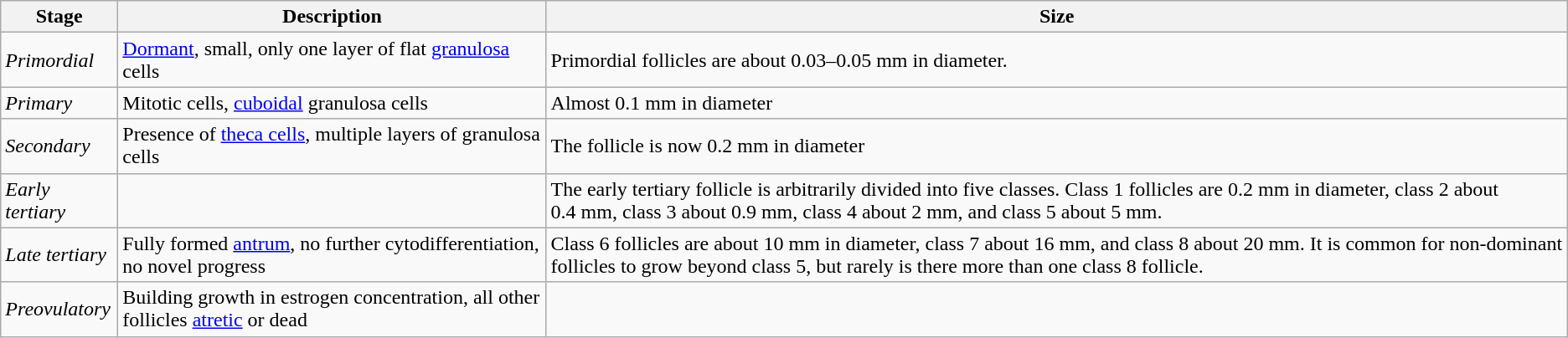<table class="wikitable">
<tr>
<th>Stage</th>
<th>Description</th>
<th>Size</th>
</tr>
<tr>
<td><em>Primordial</em></td>
<td><a href='#'>Dormant</a>, small, only one layer of flat <a href='#'>granulosa</a> cells</td>
<td>Primordial follicles are about 0.03–0.05 mm in diameter.</td>
</tr>
<tr>
<td><em>Primary</em></td>
<td>Mitotic cells, <a href='#'>cuboidal</a> granulosa cells</td>
<td>Almost 0.1 mm in diameter</td>
</tr>
<tr>
<td><em>Secondary</em></td>
<td>Presence of <a href='#'>theca cells</a>, multiple layers of granulosa cells</td>
<td>The follicle is now 0.2 mm in diameter</td>
</tr>
<tr>
<td><em>Early tertiary</em></td>
<td></td>
<td>The early tertiary follicle is arbitrarily divided into five classes. Class 1 follicles are 0.2 mm in diameter, class 2 about 0.4 mm, class 3 about 0.9 mm, class 4 about 2 mm, and class 5 about 5 mm.</td>
</tr>
<tr>
<td><em>Late tertiary</em></td>
<td>Fully formed <a href='#'>antrum</a>, no further cytodifferentiation, no novel progress</td>
<td>Class 6 follicles are about 10 mm in diameter, class 7 about 16 mm, and class 8 about 20 mm. It is common for non-dominant follicles to grow beyond class 5, but rarely is there more than one class 8 follicle.</td>
</tr>
<tr>
<td><em>Preovulatory</em></td>
<td>Building growth in estrogen concentration, all other follicles <a href='#'>atretic</a> or dead</td>
<td></td>
</tr>
</table>
